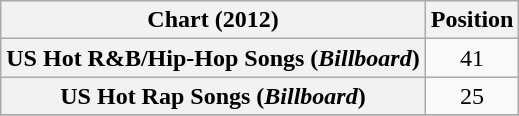<table class="wikitable plainrowheaders" style="text-align:center">
<tr>
<th scope="col">Chart (2012)</th>
<th scope="col">Position</th>
</tr>
<tr>
<th scope="row">US Hot R&B/Hip-Hop Songs (<em>Billboard</em>)</th>
<td>41</td>
</tr>
<tr>
<th scope="row">US Hot Rap Songs (<em>Billboard</em>)</th>
<td>25</td>
</tr>
<tr>
</tr>
</table>
